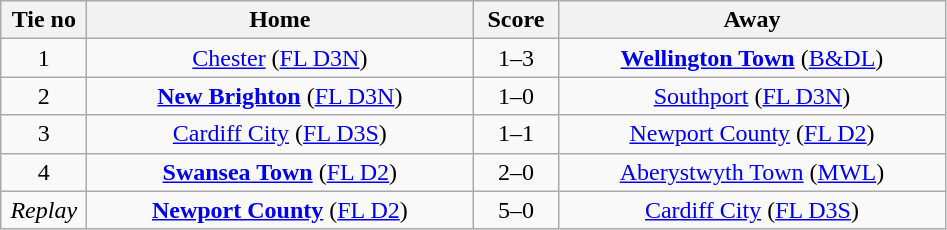<table class="wikitable" style="text-align:center">
<tr>
<th width=50>Tie no</th>
<th width=250>Home</th>
<th width=50>Score</th>
<th width=250>Away</th>
</tr>
<tr>
<td>1</td>
<td><a href='#'>Chester</a> (<a href='#'>FL D3N</a>)</td>
<td>1–3</td>
<td><strong><a href='#'>Wellington Town</a></strong> (<a href='#'>B&DL</a>)</td>
</tr>
<tr>
<td>2</td>
<td><strong><a href='#'>New Brighton</a></strong> (<a href='#'>FL D3N</a>)</td>
<td>1–0</td>
<td><a href='#'>Southport</a> (<a href='#'>FL D3N</a>)</td>
</tr>
<tr>
<td>3</td>
<td><a href='#'>Cardiff City</a> (<a href='#'>FL D3S</a>)</td>
<td>1–1</td>
<td><a href='#'>Newport County</a> (<a href='#'>FL D2</a>)</td>
</tr>
<tr>
<td>4</td>
<td><strong><a href='#'>Swansea Town</a></strong> (<a href='#'>FL D2</a>)</td>
<td>2–0</td>
<td><a href='#'>Aberystwyth Town</a> (<a href='#'>MWL</a>)</td>
</tr>
<tr>
<td><em>Replay</em></td>
<td><strong><a href='#'>Newport County</a></strong> (<a href='#'>FL D2</a>)</td>
<td>5–0</td>
<td><a href='#'>Cardiff City</a> (<a href='#'>FL D3S</a>)</td>
</tr>
</table>
